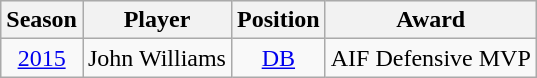<table class="wikitable" style="text-align:center">
<tr bgcolor="#efefef">
<th>Season</th>
<th>Player</th>
<th>Position</th>
<th>Award</th>
</tr>
<tr>
<td><a href='#'>2015</a></td>
<td>John Williams</td>
<td><a href='#'>DB</a></td>
<td>AIF Defensive MVP</td>
</tr>
</table>
